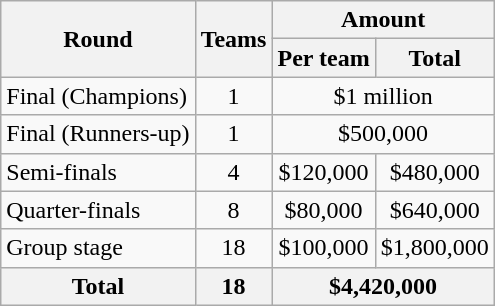<table class="wikitable sortable" style="text-align:center;">
<tr>
<th rowspan="2">Round</th>
<th rowspan="2">Teams</th>
<th colspan="2">Amount</th>
</tr>
<tr>
<th>Per team</th>
<th>Total</th>
</tr>
<tr>
<td style="text-align:left;">Final (Champions)</td>
<td>1</td>
<td colspan="2">$1 million</td>
</tr>
<tr>
<td style="text-align:left;">Final (Runners-up)</td>
<td>1</td>
<td colspan="2">$500,000</td>
</tr>
<tr>
<td style="text-align:left;">Semi-finals</td>
<td>4</td>
<td>$120,000</td>
<td>$480,000</td>
</tr>
<tr>
<td style="text-align:left;">Quarter-finals</td>
<td>8</td>
<td>$80,000</td>
<td>$640,000</td>
</tr>
<tr>
<td style="text-align:left;">Group stage</td>
<td>18</td>
<td>$100,000</td>
<td>$1,800,000</td>
</tr>
<tr>
<th>Total</th>
<th>18</th>
<th colspan="2">$4,420,000</th>
</tr>
</table>
